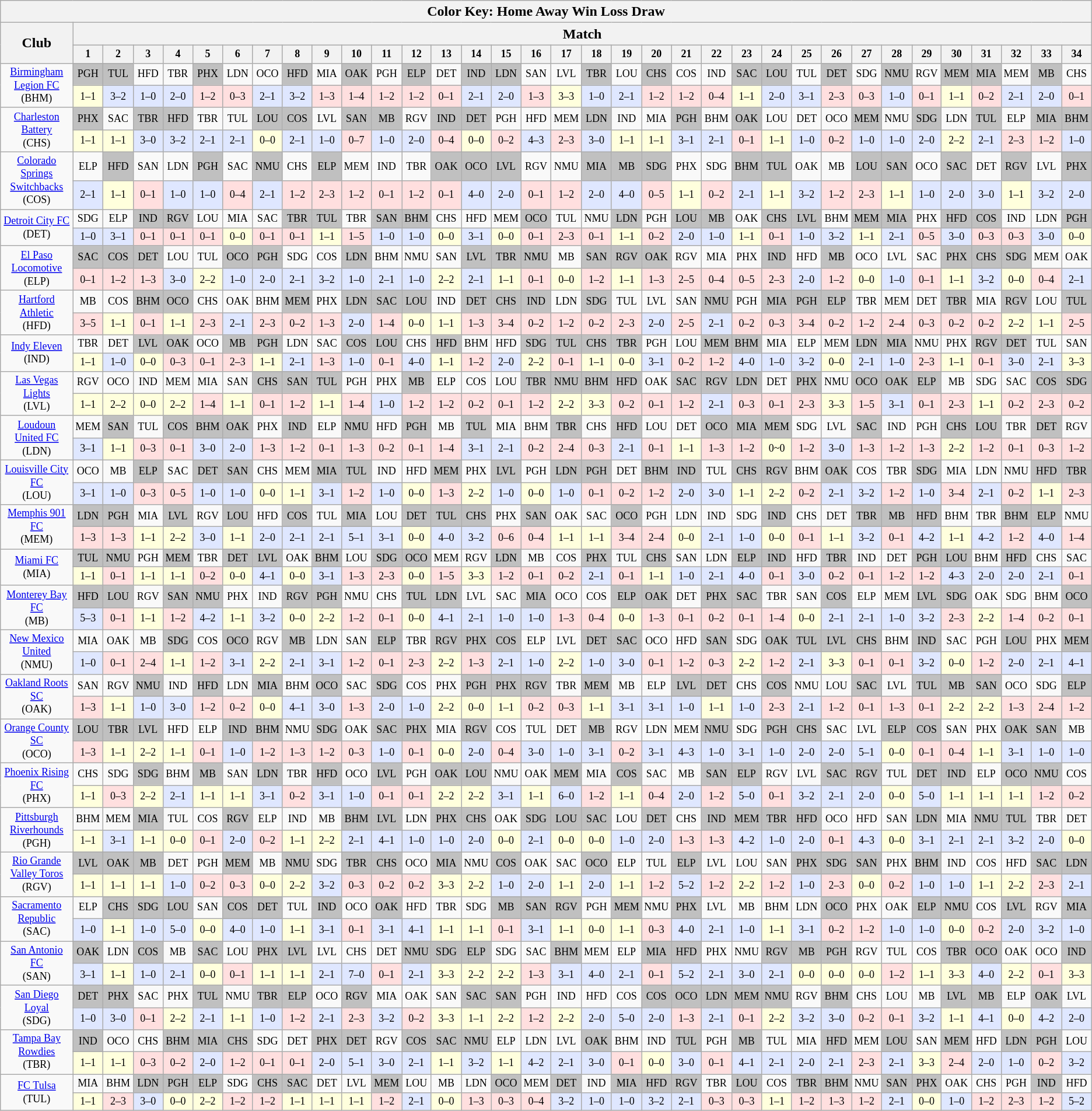<table class="wikitable" style="text-align:center;width=85%">
<tr>
<th colspan="35">Color Key: <span>Home</span>  <span>Away</span>   <span>Win</span>  <span>Loss</span>  <span>Draw</span></th>
</tr>
<tr>
<th width="10%" rowspan="2">Club</th>
<th width="75%" colspan="34">Match</th>
</tr>
<tr style="background-color:#CCCCCC; font-size: 75%">
<th width="2.50%">1</th>
<th width="2.50%">2</th>
<th width="2.50%">3</th>
<th width="2.50%">4</th>
<th width="2.50%">5</th>
<th width="2.50%">6</th>
<th width="2.50%">7</th>
<th width="2.50%">8</th>
<th width="2.50%">9</th>
<th width="2.50%">10</th>
<th width="2.50%">11</th>
<th width="2.50%">12</th>
<th width="2.50%">13</th>
<th width="2.50%">14</th>
<th width="2.50%">15</th>
<th width="2.50%">16</th>
<th width="2.50%">17</th>
<th width="2.50%">18</th>
<th width="2.50%">19</th>
<th width="2.50%">20</th>
<th width="2.50%">21</th>
<th width="2.50%">22</th>
<th width="2.50%">23</th>
<th width="2.50%">24</th>
<th width="2.50%">25</th>
<th width="2.50%">26</th>
<th width="2.50%">27</th>
<th width="2.50%">28</th>
<th width="2.50%">29</th>
<th width="2.50%">30</th>
<th width="2.50%">31</th>
<th width="2.50%">32</th>
<th width="2.50%">33</th>
<th width="2.50%">34<br></th>
</tr>
<tr style="font-size: 75%">
<td rowspan="2"><a href='#'>Birmingham Legion FC</a><br>(BHM)</td>
<td bgcolor=#C0C0C0>PGH</td>
<td bgcolor=#C0C0C0>TUL</td>
<td>HFD</td>
<td>TBR</td>
<td bgcolor=#C0C0C0>PHX</td>
<td>LDN</td>
<td>OCO</td>
<td bgcolor=#C0C0C0>HFD</td>
<td>MIA</td>
<td bgcolor=#C0C0C0>OAK</td>
<td>PGH</td>
<td bgcolor=#C0C0C0>ELP</td>
<td>DET</td>
<td bgcolor=#C0C0C0>IND</td>
<td bgcolor=#C0C0C0>LDN</td>
<td>SAN</td>
<td>LVL</td>
<td bgcolor=#C0C0C0>TBR</td>
<td>LOU</td>
<td bgcolor=#C0C0C0>CHS</td>
<td>COS</td>
<td>IND</td>
<td bgcolor=#C0C0C0>SAC</td>
<td bgcolor=#C0C0C0>LOU</td>
<td>TUL</td>
<td bgcolor=#C0C0C0>DET</td>
<td>SDG</td>
<td bgcolor=#C0C0C0>NMU</td>
<td>RGV</td>
<td bgcolor=#C0C0C0>MEM</td>
<td bgcolor=#C0C0C0>MIA</td>
<td>MEM</td>
<td bgcolor=#C0C0C0>MB</td>
<td>CHS</td>
</tr>
<tr style="font-size: 75%">
<td bgcolor=#FFFFDD>1–1</td>
<td bgcolor=#DFE7FF>3–2</td>
<td bgcolor=#DFE7FF>1–0</td>
<td bgcolor=#DFE7FF>2–0</td>
<td bgcolor=#FFDFDF>1–2</td>
<td bgcolor=#FFDFDF>0–3</td>
<td bgcolor=#DFE7FF>2–1</td>
<td bgcolor=#DFE7FF>3–2</td>
<td bgcolor=#FFDFDF>1–3</td>
<td bgcolor=#FFDFDF>1–4</td>
<td bgcolor=#FFDFDF>1–2</td>
<td bgcolor=#FFDFDF>1–2</td>
<td bgcolor=#FFDFDF>0–1</td>
<td bgcolor=#DFE7FF>2–1</td>
<td bgcolor=#DFE7FF>2–0</td>
<td bgcolor=#FFDFDF>1–3</td>
<td bgcolor=#FFFFDD>3–3</td>
<td bgcolor=#DFE7FF>1–0</td>
<td bgcolor=#DFE7FF>2–1</td>
<td bgcolor=#FFDFDF>1–2</td>
<td bgcolor=#FFDFDF>1–2</td>
<td bgcolor=#FFDFDF>0–4</td>
<td bgcolor=#FFFFDD>1–1</td>
<td bgcolor=#DFE7FF>2–0</td>
<td bgcolor=#DFE7FF>3–1</td>
<td bgcolor=#FFDFDF>2–3</td>
<td bgcolor=#FFDFDF>0–3</td>
<td bgcolor=#DFE7FF>1–0</td>
<td bgcolor=#FFDFDF>0–1</td>
<td bgcolor=#FFFFDD>1–1</td>
<td bgcolor=#FFDFDF>0–2</td>
<td bgcolor=#DFE7FF>2–1</td>
<td bgcolor=#DFE7FF>2–0</td>
<td bgcolor=#FFDFDF>0–1</td>
</tr>
<tr style="font-size: 75%">
<td rowspan="2"><a href='#'>Charleston Battery</a><br>(CHS)</td>
<td bgcolor=#C0C0C0>PHX</td>
<td>SAC</td>
<td bgcolor=#C0C0C0>TBR</td>
<td bgcolor=#C0C0C0>HFD</td>
<td>TBR</td>
<td>TUL</td>
<td bgcolor=#C0C0C0>LOU</td>
<td bgcolor=#C0C0C0>COS</td>
<td>LVL</td>
<td bgcolor=#C0C0C0>SAN</td>
<td bgcolor=#C0C0C0>MB</td>
<td>RGV</td>
<td bgcolor=#C0C0C0>IND</td>
<td bgcolor=#C0C0C0>DET</td>
<td>PGH</td>
<td>HFD</td>
<td>MEM</td>
<td bgcolor=#C0C0C0>LDN</td>
<td>IND</td>
<td>MIA</td>
<td bgcolor=#C0C0C0>PGH</td>
<td>BHM</td>
<td bgcolor=#C0C0C0>OAK</td>
<td>LOU</td>
<td>DET</td>
<td>OCO</td>
<td bgcolor=#C0C0C0>MEM</td>
<td>NMU</td>
<td bgcolor=#C0C0C0>SDG</td>
<td>LDN</td>
<td bgcolor=#C0C0C0>TUL</td>
<td>ELP</td>
<td bgcolor=#C0C0C0>MIA</td>
<td bgcolor=#C0C0C0>BHM</td>
</tr>
<tr style="font-size: 75%">
<td bgcolor=#FFFFDD>1–1</td>
<td bgcolor=#FFFFDD>1–1</td>
<td bgcolor=#DFE7FF>3–0</td>
<td bgcolor=#DFE7FF>3–2</td>
<td bgcolor=#DFE7FF>2–1</td>
<td bgcolor=#DFE7FF>2–1</td>
<td bgcolor=#FFFFDD>0–0</td>
<td bgcolor=#DFE7FF>2–1</td>
<td bgcolor=#DFE7FF>1–0</td>
<td bgcolor=#FFDFDF>0–7</td>
<td bgcolor=#DFE7FF>1–0</td>
<td bgcolor=#DFE7FF>2–0</td>
<td bgcolor=#FFDFDF>0–4</td>
<td bgcolor=#FFFFDD>0–0</td>
<td bgcolor=#FFDFDF>0–2</td>
<td bgcolor=#DFE7FF>4–3</td>
<td bgcolor=#FFDFDF>2–3</td>
<td bgcolor=#DFE7FF>3–0</td>
<td bgcolor=#FFFFDD>1–1</td>
<td bgcolor=#FFFFDD>1–1</td>
<td bgcolor=#DFE7FF>3–1</td>
<td bgcolor=#DFE7FF>2–1</td>
<td bgcolor=#FFDFDF>0–1</td>
<td bgcolor=#FFFFDD>1–1</td>
<td bgcolor=#DFE7FF>1–0</td>
<td bgcolor=#FFDFDF>0–2</td>
<td bgcolor=#DFE7FF>1–0</td>
<td bgcolor=#DFE7FF>1–0</td>
<td bgcolor=#DFE7FF>2–0</td>
<td bgcolor=#FFFFDD>2–2</td>
<td bgcolor=#DFE7FF>2–1</td>
<td bgcolor=#FFDFDF>2–3</td>
<td bgcolor=#FFDFDF>1–2</td>
<td bgcolor=#DFE7FF>1–0</td>
</tr>
<tr style="font-size: 75%">
<td rowspan="2"><a href='#'>Colorado Springs Switchbacks</a><br>(COS)</td>
<td>ELP</td>
<td bgcolor=#C0C0C0>HFD</td>
<td>SAN</td>
<td>LDN</td>
<td bgcolor=#C0C0C0>PGH</td>
<td>SAC</td>
<td bgcolor=#C0C0C0>NMU</td>
<td>CHS</td>
<td bgcolor=#C0C0C0>ELP</td>
<td>MEM</td>
<td>IND</td>
<td>TBR</td>
<td bgcolor=#C0C0C0>OAK</td>
<td bgcolor=#C0C0C0>OCO</td>
<td bgcolor=#C0C0C0>LVL</td>
<td>RGV</td>
<td>NMU</td>
<td bgcolor=#C0C0C0>MIA</td>
<td bgcolor=#C0C0C0>MB</td>
<td bgcolor=#C0C0C0>SDG</td>
<td>PHX</td>
<td>SDG</td>
<td bgcolor=#C0C0C0>BHM</td>
<td bgcolor=#C0C0C0>TUL</td>
<td>OAK</td>
<td>MB</td>
<td bgcolor=#C0C0C0>LOU</td>
<td bgcolor=#C0C0C0>SAN</td>
<td>OCO</td>
<td bgcolor=#C0C0C0>SAC</td>
<td>DET</td>
<td bgcolor=#C0C0C0>RGV</td>
<td>LVL</td>
<td bgcolor=#C0C0C0>PHX</td>
</tr>
<tr style="font-size: 75%">
<td bgcolor=#DFE7FF>2–1</td>
<td bgcolor=#FFFFDD>1–1</td>
<td bgcolor=#FFDFDF>0–1</td>
<td bgcolor=#DFE7FF>1–0</td>
<td bgcolor=#DFE7FF>1–0</td>
<td bgcolor=#FFDFDF>0–4</td>
<td bgcolor=#DFE7FF>2–1</td>
<td bgcolor=#FFDFDF>1–2</td>
<td bgcolor=#FFDFDF>2–3</td>
<td bgcolor=#FFDFDF>1–2</td>
<td bgcolor=#FFDFDF>0–1</td>
<td bgcolor=#FFDFDF>1–2</td>
<td bgcolor=#FFDFDF>0–1</td>
<td bgcolor=#DFE7FF>4–0</td>
<td bgcolor=#DFE7FF>2–0</td>
<td bgcolor=#FFDFDF>0–1</td>
<td bgcolor=#FFDFDF>1–2</td>
<td bgcolor=#DFE7FF>2–0</td>
<td bgcolor=#DFE7FF>4–0</td>
<td bgcolor=#FFDFDF>0–5</td>
<td bgcolor=#FFFFDD>1–1</td>
<td bgcolor=#FFDFDF>0–2</td>
<td bgcolor=#DFE7FF>2–1</td>
<td bgcolor=#FFFFDD>1–1</td>
<td bgcolor=#DFE7FF>3–2</td>
<td bgcolor=#FFDFDF>1–2</td>
<td bgcolor=#FFDFDF>2–3</td>
<td bgcolor=#FFFFDD>1–1</td>
<td bgcolor=#DFE7FF>1–0</td>
<td bgcolor=#DFE7FF>2–0</td>
<td bgcolor=#DFE7FF>3–0</td>
<td bgcolor=#FFFFDD>1–1</td>
<td bgcolor=#DFE7FF>3–2</td>
<td bgcolor=#DFE7FF>2–0</td>
</tr>
<tr style="font-size: 75%">
<td rowspan="2"><a href='#'>Detroit City FC</a><br>(DET)</td>
<td>SDG</td>
<td>ELP</td>
<td bgcolor=#C0C0C0>IND</td>
<td bgcolor=#C0C0C0>RGV</td>
<td>LOU</td>
<td>MIA</td>
<td>SAC</td>
<td bgcolor=#C0C0C0>TBR</td>
<td bgcolor=#C0C0C0>TUL</td>
<td>TBR</td>
<td bgcolor=#C0C0C0>SAN</td>
<td bgcolor=#C0C0C0>BHM</td>
<td>CHS</td>
<td>HFD</td>
<td>MEM</td>
<td bgcolor=#C0C0C0>OCO</td>
<td>TUL</td>
<td>NMU</td>
<td bgcolor=#C0C0C0>LDN</td>
<td>PGH</td>
<td bgcolor=#C0C0C0>LOU</td>
<td bgcolor=#C0C0C0>MB</td>
<td>OAK</td>
<td bgcolor=#C0C0C0>CHS</td>
<td bgcolor=#C0C0C0>LVL</td>
<td>BHM</td>
<td bgcolor=#C0C0C0>MEM</td>
<td bgcolor=#C0C0C0>MIA</td>
<td>PHX</td>
<td bgcolor=#C0C0C0>HFD</td>
<td bgcolor=#C0C0C0>COS</td>
<td>IND</td>
<td>LDN</td>
<td bgcolor=#C0C0C0>PGH</td>
</tr>
<tr style="font-size: 75%">
<td bgcolor=#DFE7FF>1–0</td>
<td bgcolor=#DFE7FF>3–1</td>
<td bgcolor=#FFDFDF>0–1</td>
<td bgcolor=#FFDFDF>0–1</td>
<td bgcolor=#FFDFDF>0–1</td>
<td bgcolor=#FFFFDD>0–0</td>
<td bgcolor=#FFDFDF>0–1</td>
<td bgcolor=#FFDFDF>0–1</td>
<td bgcolor=#FFFFDD>1–1</td>
<td bgcolor=#FFDFDF>1–5</td>
<td bgcolor=#DFE7FF>1–0</td>
<td bgcolor=#DFE7FF>1–0</td>
<td bgcolor=#FFFFDD>0–0</td>
<td bgcolor=#DFE7FF>3–1</td>
<td bgcolor=#FFFFDD>0–0</td>
<td bgcolor=#FFDFDF>0–1</td>
<td bgcolor=#FFDFDF>2–3</td>
<td bgcolor=#FFDFDF>0–1</td>
<td bgcolor=#FFFFDD>1–1</td>
<td bgcolor=#FFDFDF>0–2</td>
<td bgcolor=#DFE7FF>2–0</td>
<td bgcolor=#DFE7FF>1–0</td>
<td bgcolor=#FFFFDD>1–1</td>
<td bgcolor=#FFDFDF>0–1</td>
<td bgcolor=#DFE7FF>1–0</td>
<td bgcolor=#DFE7FF>3–2</td>
<td bgcolor=#FFFFDD>1–1</td>
<td bgcolor=#DFE7FF>2–1</td>
<td bgcolor=#FFDFDF>0–5</td>
<td bgcolor=#DFE7FF>3–0</td>
<td bgcolor=#FFDFDF>0–3</td>
<td bgcolor=#FFDFDF>0–3</td>
<td bgcolor=#DFE7FF>3–0</td>
<td bgcolor=#FFFFDD>0–0</td>
</tr>
<tr style="font-size: 75%">
<td rowspan="2"><a href='#'>El Paso Locomotive</a><br>(ELP)</td>
<td bgcolor=#C0C0C0>SAC</td>
<td bgcolor=#C0C0C0>COS</td>
<td bgcolor=#C0C0C0>DET</td>
<td>LOU</td>
<td>TUL</td>
<td bgcolor=#C0C0C0>OCO</td>
<td bgcolor=#C0C0C0>PGH</td>
<td>SDG</td>
<td>COS</td>
<td bgcolor=#C0C0C0>LDN</td>
<td>BHM</td>
<td>NMU</td>
<td>SAN</td>
<td bgcolor=#C0C0C0>LVL</td>
<td bgcolor=#C0C0C0>TBR</td>
<td bgcolor=#C0C0C0>NMU</td>
<td>MB</td>
<td bgcolor=#C0C0C0>SAN</td>
<td bgcolor=#C0C0C0>RGV</td>
<td bgcolor=#C0C0C0>OAK</td>
<td>RGV</td>
<td>MIA</td>
<td>PHX</td>
<td bgcolor=#C0C0C0>IND</td>
<td>HFD</td>
<td bgcolor=#C0C0C0>MB</td>
<td>OCO</td>
<td>LVL</td>
<td>SAC</td>
<td bgcolor=#C0C0C0>PHX</td>
<td bgcolor=#C0C0C0>CHS</td>
<td bgcolor=#C0C0C0>SDG</td>
<td>MEM</td>
<td>OAK</td>
</tr>
<tr style="font-size: 75%">
<td bgcolor=#FFDFDF>0–1</td>
<td bgcolor=#FFDFDF>1–2</td>
<td bgcolor=#FFDFDF>1–3</td>
<td bgcolor=#DFE7FF>3–0</td>
<td bgcolor=#FFFFDD>2–2</td>
<td bgcolor=#DFE7FF>1–0</td>
<td bgcolor=#DFE7FF>2–0</td>
<td bgcolor=#DFE7FF>2–1</td>
<td bgcolor=#DFE7FF>3–2</td>
<td bgcolor=#DFE7FF>1–0</td>
<td bgcolor=#DFE7FF>2–1</td>
<td bgcolor=#DFE7FF>1–0</td>
<td bgcolor=#FFFFDD>2–2</td>
<td bgcolor=#DFE7FF>2–1</td>
<td bgcolor=#FFFFDD>1–1</td>
<td bgcolor=#FFDFDF>0–1</td>
<td bgcolor=#FFFFDD>0–0</td>
<td bgcolor=#FFDFDF>1–2</td>
<td bgcolor=#FFFFDD>1–1</td>
<td bgcolor=#FFDFDF>1–3</td>
<td bgcolor=#FFDFDF>2–5</td>
<td bgcolor=#FFDFDF>0–4</td>
<td bgcolor=#FFDFDF>0–5</td>
<td bgcolor=#FFDFDF>2–3</td>
<td bgcolor=#DFE7FF>2–0</td>
<td bgcolor=#FFDFDF>1–2</td>
<td bgcolor=#FFFFDD>0–0</td>
<td bgcolor=#DFE7FF>1–0</td>
<td bgcolor=#FFDFDF>0–1</td>
<td bgcolor=#FFFFDD>1–1</td>
<td bgcolor=#DFE7FF>3–2</td>
<td bgcolor=#FFFFDD>0–0</td>
<td bgcolor=#FFDFDF>0–4</td>
<td bgcolor=#DFE7FF>2–1</td>
</tr>
<tr style="font-size: 75%">
<td rowspan="2"><a href='#'>Hartford Athletic</a><br>(HFD)</td>
<td>MB</td>
<td>COS</td>
<td bgcolor=#C0C0C0>BHM</td>
<td bgcolor=#C0C0C0>OCO</td>
<td>CHS</td>
<td>OAK</td>
<td>BHM</td>
<td bgcolor=#C0C0C0>MEM</td>
<td>PHX</td>
<td bgcolor=#C0C0C0>LDN</td>
<td bgcolor=#C0C0C0>SAC</td>
<td bgcolor=#C0C0C0>LOU</td>
<td>IND</td>
<td bgcolor=#C0C0C0>DET</td>
<td bgcolor=#C0C0C0>CHS</td>
<td bgcolor=#C0C0C0>IND</td>
<td>LDN</td>
<td bgcolor=#C0C0C0>SDG</td>
<td>TUL</td>
<td>LVL</td>
<td>SAN</td>
<td bgcolor=#C0C0C0>NMU</td>
<td>PGH</td>
<td bgcolor=#C0C0C0>MIA</td>
<td bgcolor=#C0C0C0>PGH</td>
<td bgcolor=#C0C0C0>ELP</td>
<td>TBR</td>
<td>MEM</td>
<td>DET</td>
<td bgcolor=#C0C0C0>TBR</td>
<td>MIA</td>
<td bgcolor=#C0C0C0>RGV</td>
<td>LOU</td>
<td bgcolor=#C0C0C0>TUL</td>
</tr>
<tr style="font-size: 75%">
<td bgcolor=#FFDFDF>3–5</td>
<td bgcolor=#FFFFDD>1–1</td>
<td bgcolor=#FFDFDF>0–1</td>
<td bgcolor=#FFFFDD>1–1</td>
<td bgcolor=#FFDFDF>2–3</td>
<td bgcolor=#DFE7FF>2–1</td>
<td bgcolor=#FFDFDF>2–3</td>
<td bgcolor=#FFDFDF>0–2</td>
<td bgcolor=#FFDFDF>1–3</td>
<td bgcolor=#DFE7FF>2–0</td>
<td bgcolor=#FFDFDF>1–4</td>
<td bgcolor=#FFFFDD>0–0</td>
<td bgcolor=#FFFFDD>1–1</td>
<td bgcolor=#FFDFDF>1–3</td>
<td bgcolor=#FFDFDF>3–4</td>
<td bgcolor=#FFDFDF>0–2</td>
<td bgcolor=#FFDFDF>1–2</td>
<td bgcolor=#FFDFDF>0–2</td>
<td bgcolor=#FFDFDF>2–3</td>
<td bgcolor=#DFE7FF>2–0</td>
<td bgcolor=#FFDFDF>2–5</td>
<td bgcolor=#DFE7FF>2–1</td>
<td bgcolor=#FFDFDF>0–2</td>
<td bgcolor=#FFDFDF>0–3</td>
<td bgcolor=#FFDFDF>3–4</td>
<td bgcolor=#FFDFDF>0–2</td>
<td bgcolor=#FFDFDF>1–2</td>
<td bgcolor=#FFDFDF>2–4</td>
<td bgcolor=#FFDFDF>0–3</td>
<td bgcolor=#FFDFDF>0–2</td>
<td bgcolor=#FFDFDF>0–2</td>
<td bgcolor=#FFFFDD>2–2</td>
<td bgcolor=#FFFFDD>1–1</td>
<td bgcolor=#FFDFDF>2–5</td>
</tr>
<tr style="font-size: 75%">
<td rowspan="2"><a href='#'>Indy Eleven</a><br>(IND)</td>
<td>TBR</td>
<td>DET</td>
<td bgcolor=#C0C0C0>LVL</td>
<td bgcolor=#C0C0C0>OAK</td>
<td>OCO</td>
<td bgcolor=#C0C0C0>MB</td>
<td bgcolor=#C0C0C0>PGH</td>
<td>LDN</td>
<td>SAC</td>
<td bgcolor=#C0C0C0>COS</td>
<td bgcolor=#C0C0C0>LOU</td>
<td>CHS</td>
<td bgcolor=#C0C0C0>HFD</td>
<td>BHM</td>
<td>HFD</td>
<td bgcolor=#C0C0C0>SDG</td>
<td bgcolor=#C0C0C0>TUL</td>
<td bgcolor=#C0C0C0>CHS</td>
<td bgcolor=#C0C0C0>TBR</td>
<td>PGH</td>
<td>LOU</td>
<td bgcolor=#C0C0C0>MEM</td>
<td bgcolor=#C0C0C0>BHM</td>
<td>MIA</td>
<td>ELP</td>
<td>MEM</td>
<td bgcolor=#C0C0C0>LDN</td>
<td bgcolor=#C0C0C0>MIA</td>
<td>NMU</td>
<td>PHX</td>
<td bgcolor=#C0C0C0>RGV</td>
<td bgcolor=#C0C0C0>DET</td>
<td>TUL</td>
<td>SAN</td>
</tr>
<tr style="font-size: 75%">
<td bgcolor=#FFFFDD>1–1</td>
<td bgcolor=#DFE7FF>1–0</td>
<td bgcolor=#FFFFDD>0–0</td>
<td bgcolor=#FFDFDF>0–3</td>
<td bgcolor=#FFDFDF>0–1</td>
<td bgcolor=#FFDFDF>2–3</td>
<td bgcolor=#FFFFDD>1–1</td>
<td bgcolor=#DFE7FF>2–1</td>
<td bgcolor=#FFDFDF>1–3</td>
<td bgcolor=#DFE7FF>1–0</td>
<td bgcolor=#FFDFDF>0–1</td>
<td bgcolor=#DFE7FF>4–0</td>
<td bgcolor=#FFFFDD>1–1</td>
<td bgcolor=#FFDFDF>1–2</td>
<td bgcolor=#DFE7FF>2–0</td>
<td bgcolor=#FFFFDD>2–2</td>
<td bgcolor=#FFDFDF>0–1</td>
<td bgcolor=#FFFFDD>1–1</td>
<td bgcolor=#FFFFDD>0–0</td>
<td bgcolor=#DFE7FF>3–1</td>
<td bgcolor=#FFDFDF>0–2</td>
<td bgcolor=#FFDFDF>1–2</td>
<td bgcolor=#DFE7FF>4–0</td>
<td bgcolor=#DFE7FF>1–0</td>
<td bgcolor=#DFE7FF>3–2</td>
<td bgcolor=#FFFFDD>0–0</td>
<td bgcolor=#DFE7FF>2–1</td>
<td bgcolor=#DFE7FF>1–0</td>
<td bgcolor=#FFDFDF>2–3</td>
<td bgcolor=#FFFFDD>1–1</td>
<td bgcolor=#FFDFDF>0–1</td>
<td bgcolor=#DFE7FF>3–0</td>
<td bgcolor=#DFE7FF>2–1</td>
<td bgcolor=#FFFFDD>3–3</td>
</tr>
<tr style="font-size: 75%">
<td rowspan="2"><a href='#'>Las Vegas Lights</a><br>(LVL)</td>
<td>RGV</td>
<td>OCO</td>
<td>IND</td>
<td>MEM</td>
<td>MIA</td>
<td>SAN</td>
<td bgcolor=#C0C0C0>CHS</td>
<td bgcolor=#C0C0C0>SAN</td>
<td bgcolor=#C0C0C0>TUL</td>
<td>PGH</td>
<td>PHX</td>
<td bgcolor=#C0C0C0>MB</td>
<td>ELP</td>
<td>COS</td>
<td>LOU</td>
<td bgcolor=#C0C0C0>TBR</td>
<td bgcolor=#C0C0C0>NMU</td>
<td bgcolor=#C0C0C0>BHM</td>
<td bgcolor=#C0C0C0>HFD</td>
<td>OAK</td>
<td bgcolor=#C0C0C0>SAC</td>
<td bgcolor=#C0C0C0>RGV</td>
<td bgcolor=#C0C0C0>LDN</td>
<td>DET</td>
<td bgcolor=#C0C0C0>PHX</td>
<td>NMU</td>
<td bgcolor=#C0C0C0>OCO</td>
<td bgcolor=#C0C0C0>OAK</td>
<td bgcolor=#C0C0C0>ELP</td>
<td>MB</td>
<td>SDG</td>
<td>SAC</td>
<td bgcolor=#C0C0C0>COS</td>
<td bgcolor=#C0C0C0>SDG</td>
</tr>
<tr style="font-size: 75%">
<td bgcolor=#FFFFDD>1–1</td>
<td bgcolor=#FFFFDD>2–2</td>
<td bgcolor=#FFFFDD>0–0</td>
<td bgcolor=#FFFFDD>2–2</td>
<td bgcolor=#FFDFDF>1–4</td>
<td bgcolor=#FFFFDD>1–1</td>
<td bgcolor=#FFDFDF>0–1</td>
<td bgcolor=#FFDFDF>1–2</td>
<td bgcolor=#FFFFDD>1–1</td>
<td bgcolor=#FFDFDF>1–4</td>
<td bgcolor=#DFE7FF>1–0</td>
<td bgcolor=#FFDFDF>1–2</td>
<td bgcolor=#FFDFDF>1–2</td>
<td bgcolor=#FFDFDF>0–2</td>
<td bgcolor=#FFDFDF>0–1</td>
<td bgcolor=#FFDFDF>1–2</td>
<td bgcolor=#FFFFDD>2–2</td>
<td bgcolor=#FFFFDD>3–3</td>
<td bgcolor=#FFDFDF>0–2</td>
<td bgcolor=#FFDFDF>0–1</td>
<td bgcolor=#FFDFDF>1–2</td>
<td bgcolor=#DFE7FF>2–1</td>
<td bgcolor=#FFDFDF>0–3</td>
<td bgcolor=#FFDFDF>0–1</td>
<td bgcolor=#FFDFDF>2–3</td>
<td bgcolor=#FFFFDD>3–3</td>
<td bgcolor=#FFDFDF>1–5</td>
<td bgcolor=#DFE7FF>3–1</td>
<td bgcolor=#FFDFDF>0–1</td>
<td bgcolor=#FFDFDF>2–3</td>
<td bgcolor=#FFFFDD>1–1</td>
<td bgcolor=#FFDFDF>0–2</td>
<td bgcolor=#FFDFDF>2–3</td>
<td bgcolor=#FFDFDF>0–2</td>
</tr>
<tr style="font-size: 75%">
<td rowspan="2"><a href='#'>Loudoun United FC</a><br>(LDN)</td>
<td>MEM</td>
<td bgcolor=#C0C0C0>SAN</td>
<td>TUL</td>
<td bgcolor=#C0C0C0>COS</td>
<td bgcolor=#C0C0C0>BHM</td>
<td bgcolor=#C0C0C0>OAK</td>
<td>PHX</td>
<td bgcolor=#C0C0C0>IND</td>
<td>ELP</td>
<td bgcolor=#C0C0C0>NMU</td>
<td>HFD</td>
<td bgcolor=#C0C0C0>PGH</td>
<td>MB</td>
<td bgcolor=#C0C0C0>TUL</td>
<td>MIA</td>
<td>BHM</td>
<td bgcolor=#C0C0C0>TBR</td>
<td>CHS</td>
<td bgcolor=#C0C0C0>HFD</td>
<td>LOU</td>
<td>DET</td>
<td bgcolor=#C0C0C0>OCO</td>
<td bgcolor=#C0C0C0>MIA</td>
<td bgcolor=#C0C0C0>MEM</td>
<td>SDG</td>
<td>LVL</td>
<td bgcolor=#C0C0C0>SAC</td>
<td>IND</td>
<td>PGH</td>
<td bgcolor=#C0C0C0>CHS</td>
<td bgcolor=#C0C0C0>LOU</td>
<td>TBR</td>
<td bgcolor=#C0C0C0>DET</td>
<td>RGV</td>
</tr>
<tr style="font-size: 75%">
<td bgcolor=#DFE7FF>3–1</td>
<td bgcolor=#FFFFDD>1–1</td>
<td bgcolor=#FFDFDF>0–3</td>
<td bgcolor=#FFDFDF>0–1</td>
<td bgcolor=#DFE7FF>3–0</td>
<td bgcolor=#DFE7FF>2–0</td>
<td bgcolor=#FFDFDF>1–3</td>
<td bgcolor=#FFDFDF>1–2</td>
<td bgcolor=#FFDFDF>0–1</td>
<td bgcolor=#FFDFDF>1–3</td>
<td bgcolor=#FFDFDF>0–2</td>
<td bgcolor=#FFDFDF>0–1</td>
<td bgcolor=#FFDFDF>1–4</td>
<td bgcolor=#DFE7FF>3–1</td>
<td bgcolor=#DFE7FF>2–1</td>
<td bgcolor=#FFDFDF>0–2</td>
<td bgcolor=#FFDFDF>2–4</td>
<td bgcolor=#FFDFDF>0–3</td>
<td bgcolor=#DFE7FF>2–1</td>
<td bgcolor=#FFDFDF>0–1</td>
<td bgcolor=#FFFFDD>1–1</td>
<td bgcolor=#FFDFDF>1–3</td>
<td bgcolor=#FFDFDF>1–2</td>
<td bgcolor=#FFFFDD>0~0</td>
<td bgcolor=#FFDFDF>1–2</td>
<td bgcolor=#DFE7FF>3–0</td>
<td bgcolor=#FFDFDF>1–3</td>
<td bgcolor=#FFDFDF>1–2</td>
<td bgcolor=#FFDFDF>1–3</td>
<td bgcolor=#FFFFDD>2–2</td>
<td bgcolor=#FFDFDF>1–2</td>
<td bgcolor=#FFDFDF>0–1</td>
<td bgcolor=#FFDFDF>0–3</td>
<td bgcolor=#FFDFDF>1–2</td>
</tr>
<tr style="font-size: 75%">
<td rowspan="2"><a href='#'>Louisville City FC</a><br>(LOU)</td>
<td>OCO</td>
<td>MB</td>
<td bgcolor=#C0C0C0>ELP</td>
<td>SAC</td>
<td bgcolor=#C0C0C0>DET</td>
<td bgcolor=#C0C0C0>SAN</td>
<td>CHS</td>
<td>MEM</td>
<td bgcolor=#C0C0C0>MIA</td>
<td bgcolor=#C0C0C0>TUL</td>
<td>IND</td>
<td>HFD</td>
<td bgcolor=#C0C0C0>MEM</td>
<td>PHX</td>
<td bgcolor=#C0C0C0>LVL</td>
<td>PGH</td>
<td bgcolor=#C0C0C0>LDN</td>
<td bgcolor=#C0C0C0>PGH</td>
<td>DET</td>
<td bgcolor=#C0C0C0>BHM</td>
<td bgcolor=#C0C0C0>IND</td>
<td>TUL</td>
<td bgcolor=#C0C0C0>CHS</td>
<td bgcolor=#C0C0C0>RGV</td>
<td>BHM</td>
<td bgcolor=#C0C0C0>OAK</td>
<td>COS</td>
<td>TBR</td>
<td bgcolor=#C0C0C0>SDG</td>
<td>MIA</td>
<td>LDN</td>
<td>NMU</td>
<td bgcolor=#C0C0C0>HFD</td>
<td bgcolor=#C0C0C0>TBR</td>
</tr>
<tr style="font-size: 75%">
<td bgcolor=#DFE7FF>3–1</td>
<td bgcolor=#DFE7FF>1–0</td>
<td bgcolor=#FFDFDF>0–3</td>
<td bgcolor=#FFDFDF>0–5</td>
<td bgcolor=#DFE7FF>1–0</td>
<td bgcolor=#DFE7FF>1–0</td>
<td bgcolor=#FFFFDD>0–0</td>
<td bgcolor=#FFFFDD>1–1</td>
<td bgcolor=#DFE7FF>3–1</td>
<td bgcolor=#FFDFDF>1–2</td>
<td bgcolor=#DFE7FF>1–0</td>
<td bgcolor=#FFFFDD>0–0</td>
<td bgcolor=#FFDFDF>1–3</td>
<td bgcolor=#FFFFDD>2–2</td>
<td bgcolor=#DFE7FF>1–0</td>
<td bgcolor=#FFFFDD>0–0</td>
<td bgcolor=#DFE7FF>1–0</td>
<td bgcolor=#FFDFDF>0–1</td>
<td bgcolor=#FFDFDF>0–2</td>
<td bgcolor=#FFDFDF>1–2</td>
<td bgcolor=#DFE7FF>2–0</td>
<td bgcolor=#DFE7FF>3–0</td>
<td bgcolor=#FFFFDD>1–1</td>
<td bgcolor=#FFFFDD>2–2</td>
<td bgcolor=#FFDFDF>0–2</td>
<td bgcolor=#DFE7FF>2–1</td>
<td bgcolor=#DFE7FF>3–2</td>
<td bgcolor=#FFDFDF>1–2</td>
<td bgcolor=#DFE7FF>1–0</td>
<td bgcolor=#FFDFDF>3–4</td>
<td bgcolor=#DFE7FF>2–1</td>
<td bgcolor=#FFDFDF>0–2</td>
<td bgcolor=#FFFFDD>1–1</td>
<td bgcolor=#FFDFDF>2–3</td>
</tr>
<tr style="font-size: 75%">
<td rowspan="2"><a href='#'>Memphis 901 FC</a><br>(MEM)</td>
<td bgcolor=#C0C0C0>LDN</td>
<td bgcolor=#C0C0C0>PGH</td>
<td>MIA</td>
<td bgcolor=#C0C0C0>LVL</td>
<td>RGV</td>
<td bgcolor=#C0C0C0>LOU</td>
<td>HFD</td>
<td bgcolor=#C0C0C0>COS</td>
<td>TUL</td>
<td bgcolor=#C0C0C0>MIA</td>
<td>LOU</td>
<td bgcolor=#C0C0C0>DET</td>
<td bgcolor=#C0C0C0>TUL</td>
<td bgcolor=#C0C0C0>CHS</td>
<td>PHX</td>
<td bgcolor=#C0C0C0>SAN</td>
<td>OAK</td>
<td>SAC</td>
<td bgcolor=#C0C0C0>OCO</td>
<td>PGH</td>
<td>LDN</td>
<td>IND</td>
<td>SDG</td>
<td bgcolor=#C0C0C0>IND</td>
<td>CHS</td>
<td>DET</td>
<td bgcolor=#C0C0C0>TBR</td>
<td bgcolor=#C0C0C0>MB</td>
<td bgcolor=#C0C0C0>HFD</td>
<td>BHM</td>
<td>TBR</td>
<td bgcolor=#C0C0C0>BHM</td>
<td bgcolor=#C0C0C0>ELP</td>
<td>NMU</td>
</tr>
<tr style="font-size: 75%">
<td bgcolor=#FFDFDF>1–3</td>
<td bgcolor=#FFDFDF>1–3</td>
<td bgcolor=#FFFFDD>1–1</td>
<td bgcolor=#FFFFDD>2–2</td>
<td bgcolor=#DFE7FF>3–0</td>
<td bgcolor=#FFFFDD>1–1</td>
<td bgcolor=#DFE7FF>2–0</td>
<td bgcolor=#DFE7FF>2–1</td>
<td bgcolor=#DFE7FF>2–1</td>
<td bgcolor=#DFE7FF>5–1</td>
<td bgcolor=#DFE7FF>3–1</td>
<td bgcolor=#FFFFDD>0–0</td>
<td bgcolor=#DFE7FF>4–0</td>
<td bgcolor=#DFE7FF>3–2</td>
<td bgcolor=#FFDFDF>0–6</td>
<td bgcolor=#FFDFDF>0–4</td>
<td bgcolor=#FFFFDD>1–1</td>
<td bgcolor=#FFFFDD>1–1</td>
<td bgcolor=#FFDFDF>3–4</td>
<td bgcolor=#FFDFDF>2–4</td>
<td bgcolor=#FFFFDD>0–0</td>
<td bgcolor=#DFE7FF>2–1</td>
<td bgcolor=#DFE7FF>1–0</td>
<td bgcolor=#FFFFDD>0–0</td>
<td bgcolor=#FFDFDF>0–1</td>
<td bgcolor=#FFFFDD>1–1</td>
<td bgcolor=#DFE7FF>3–2</td>
<td bgcolor=#FFDFDF>0–1</td>
<td bgcolor=#DFE7FF>4–2</td>
<td bgcolor=#FFFFDD>1–1</td>
<td bgcolor=#DFE7FF>4–2</td>
<td bgcolor=#FFDFDF>1–2</td>
<td bgcolor=#DFE7FF>4–0</td>
<td bgcolor=#FFDFDF>1–4</td>
</tr>
<tr style="font-size: 75%">
<td rowspan="2"><a href='#'>Miami FC</a><br>(MIA)</td>
<td bgcolor=#C0C0C0>TUL</td>
<td bgcolor=#C0C0C0>NMU</td>
<td>PGH</td>
<td bgcolor=#C0C0C0>MEM</td>
<td>TBR</td>
<td bgcolor=#C0C0C0>DET</td>
<td bgcolor=#C0C0C0>LVL</td>
<td>OAK</td>
<td bgcolor=#C0C0C0>BHM</td>
<td>LOU</td>
<td bgcolor=#C0C0C0>SDG</td>
<td bgcolor=#C0C0C0>OCO</td>
<td>MEM</td>
<td>RGV</td>
<td bgcolor=#C0C0C0>LDN</td>
<td>MB</td>
<td>COS</td>
<td bgcolor=#C0C0C0>PHX</td>
<td>TUL</td>
<td bgcolor=#C0C0C0>CHS</td>
<td>SAN</td>
<td>LDN</td>
<td bgcolor=#C0C0C0>ELP</td>
<td bgcolor=#C0C0C0>IND</td>
<td>HFD</td>
<td bgcolor=#C0C0C0>TBR</td>
<td>IND</td>
<td>DET</td>
<td bgcolor=#C0C0C0>PGH</td>
<td bgcolor=#C0C0C0>LOU</td>
<td>BHM</td>
<td bgcolor=#C0C0C0>HFD</td>
<td>CHS</td>
<td>SAC</td>
</tr>
<tr style="font-size: 75%">
<td bgcolor=#FFFFDD>1–1</td>
<td bgcolor=#FFDFDF>0–1</td>
<td bgcolor=#FFFFDD>1–1</td>
<td bgcolor=#FFFFDD>1–1</td>
<td bgcolor=#FFDFDF>0–2</td>
<td bgcolor=#FFFFDD>0–0</td>
<td bgcolor=#DFE7FF>4–1</td>
<td bgcolor=#FFFFDD>0–0</td>
<td bgcolor=#DFE7FF>3–1</td>
<td bgcolor=#FFDFDF>1–3</td>
<td bgcolor=#FFDFDF>2–3</td>
<td bgcolor=#FFFFDD>0–0</td>
<td bgcolor=#FFDFDF>1–5</td>
<td bgcolor=#FFFFDD>3–3</td>
<td bgcolor=#FFDFDF>1–2</td>
<td bgcolor=#FFDFDF>0–1</td>
<td bgcolor=#FFDFDF>0–2</td>
<td bgcolor=#DFE7FF>2–1</td>
<td bgcolor=#FFDFDF>0–1</td>
<td bgcolor=#FFFFDD>1–1</td>
<td bgcolor=#DFE7FF>1–0</td>
<td bgcolor=#DFE7FF>2–1</td>
<td bgcolor=#DFE7FF>4–0</td>
<td bgcolor=#FFDFDF>0–1</td>
<td bgcolor=#DFE7FF>3–0</td>
<td bgcolor=#FFDFDF>0–2</td>
<td bgcolor=#FFDFDF>0–1</td>
<td bgcolor=#FFDFDF>1–2</td>
<td bgcolor=#FFDFDF>1–2</td>
<td bgcolor=#DFE7FF>4–3</td>
<td bgcolor=#DFE7FF>2–0</td>
<td bgcolor=#DFE7FF>2–0</td>
<td bgcolor=#DFE7FF>2–1</td>
<td bgcolor=#FFDFDF>0–1</td>
</tr>
<tr style="font-size: 75%">
<td rowspan="2"><a href='#'>Monterey Bay FC</a><br>(MB)</td>
<td bgcolor=#C0C0C0>HFD</td>
<td bgcolor=#C0C0C0>LOU</td>
<td>RGV</td>
<td bgcolor=#C0C0C0>SAN</td>
<td bgcolor=#C0C0C0>NMU</td>
<td>PHX</td>
<td>IND</td>
<td bgcolor=#C0C0C0>RGV</td>
<td bgcolor=#C0C0C0>PGH</td>
<td>NMU</td>
<td>CHS</td>
<td bgcolor=#C0C0C0>TUL</td>
<td bgcolor=#C0C0C0>LDN</td>
<td>LVL</td>
<td>SAC</td>
<td bgcolor=#C0C0C0>MIA</td>
<td>OCO</td>
<td>COS</td>
<td bgcolor=#C0C0C0>ELP</td>
<td bgcolor=#C0C0C0>OAK</td>
<td>DET</td>
<td bgcolor=#C0C0C0>PHX</td>
<td bgcolor=#C0C0C0>SAC</td>
<td>TBR</td>
<td>SAN</td>
<td bgcolor=#C0C0C0>COS</td>
<td>ELP</td>
<td>MEM</td>
<td bgcolor=#C0C0C0>LVL</td>
<td bgcolor=#C0C0C0>SDG</td>
<td>OAK</td>
<td>SDG</td>
<td>BHM</td>
<td bgcolor=#C0C0C0>OCO</td>
</tr>
<tr style="font-size: 75%">
<td bgcolor=#DFE7FF>5–3</td>
<td bgcolor=#FFDFDF>0–1</td>
<td bgcolor=#FFFFDD>1–1</td>
<td bgcolor=#FFDFDF>1–2</td>
<td bgcolor=#DFE7FF>4–2</td>
<td bgcolor=#FFFFDD>1–1</td>
<td bgcolor=#DFE7FF>3–2</td>
<td bgcolor=#FFFFDD>0–0</td>
<td bgcolor=#FFFFDD>2–2</td>
<td bgcolor=#FFDFDF>1–2</td>
<td bgcolor=#FFDFDF>0–1</td>
<td bgcolor=#FFFFDD>0–0</td>
<td bgcolor=#DFE7FF>4–1</td>
<td bgcolor=#DFE7FF>2–1</td>
<td bgcolor=#DFE7FF>1–0</td>
<td bgcolor=#DFE7FF>1–0</td>
<td bgcolor=#FFDFDF>1–3</td>
<td bgcolor=#FFDFDF>0–4</td>
<td bgcolor=#FFFFDD>0–0</td>
<td bgcolor=#FFDFDF>1–3</td>
<td bgcolor=#FFDFDF>0–1</td>
<td bgcolor=#FFDFDF>0–2</td>
<td bgcolor=#FFDFDF>0–1</td>
<td bgcolor=#FFDFDF>1–4</td>
<td bgcolor=#FFFFDD>0–0</td>
<td bgcolor=#DFE7FF>2–1</td>
<td bgcolor=#DFE7FF>2–1</td>
<td bgcolor=#DFE7FF>1–0</td>
<td bgcolor=#DFE7FF>3–2</td>
<td bgcolor=#FFDFDF>2–3</td>
<td bgcolor=#FFFFDD>2–2</td>
<td bgcolor=#FFDFDF>1–4</td>
<td bgcolor=#FFDFDF>0–2</td>
<td bgcolor=#FFDFDF>0–1</td>
</tr>
<tr style="font-size: 75%">
<td rowspan="2"><a href='#'>New Mexico United</a><br>(NMU)</td>
<td>MIA</td>
<td>OAK</td>
<td>MB</td>
<td bgcolor=#C0C0C0>SDG</td>
<td>COS</td>
<td bgcolor=#C0C0C0>OCO</td>
<td>RGV</td>
<td bgcolor=#C0C0C0>MB</td>
<td>LDN</td>
<td>SAN</td>
<td bgcolor=#C0C0C0>ELP</td>
<td>TBR</td>
<td bgcolor=#C0C0C0>RGV</td>
<td bgcolor=#C0C0C0>PHX</td>
<td bgcolor=#C0C0C0>COS</td>
<td>ELP</td>
<td>LVL</td>
<td bgcolor=#C0C0C0>DET</td>
<td bgcolor=#C0C0C0>SAC</td>
<td>OCO</td>
<td>HFD</td>
<td bgcolor=#C0C0C0>SAN</td>
<td>SDG</td>
<td bgcolor=#C0C0C0>OAK</td>
<td bgcolor=#C0C0C0>TUL</td>
<td bgcolor=#C0C0C0>LVL</td>
<td bgcolor=#C0C0C0>CHS</td>
<td>BHM</td>
<td bgcolor=#C0C0C0>IND</td>
<td>SAC</td>
<td>PGH</td>
<td bgcolor=#C0C0C0>LOU</td>
<td>PHX</td>
<td bgcolor=#C0C0C0>MEM</td>
</tr>
<tr style="font-size: 75%">
<td bgcolor=#DFE7FF>1–0</td>
<td bgcolor=#FFDFDF>0–1</td>
<td bgcolor=#FFDFDF>2–4</td>
<td bgcolor=#FFFFDD>1–1</td>
<td bgcolor=#FFDFDF>1–2</td>
<td bgcolor=#DFE7FF>3–1</td>
<td bgcolor=#FFFFDD>2–2</td>
<td bgcolor=#DFE7FF>2–1</td>
<td bgcolor=#DFE7FF>3–1</td>
<td bgcolor=#FFDFDF>1–2</td>
<td bgcolor=#FFDFDF>0–1</td>
<td bgcolor=#FFDFDF>2–3</td>
<td bgcolor=#FFFFDD>2–2</td>
<td bgcolor=#FFDFDF>1–3</td>
<td bgcolor=#DFE7FF>2–1</td>
<td bgcolor=#DFE7FF>1–0</td>
<td bgcolor=#FFFFDD>2–2</td>
<td bgcolor=#DFE7FF>1–0</td>
<td bgcolor=#DFE7FF>3–0</td>
<td bgcolor=#FFDFDF>0–1</td>
<td bgcolor=#FFDFDF>1–2</td>
<td bgcolor=#FFDFDF>0–3</td>
<td bgcolor=#FFFFDD>2–2</td>
<td bgcolor=#FFDFDF>1–2</td>
<td bgcolor=#DFE7FF>2–1</td>
<td bgcolor=#FFFFDD>3–3</td>
<td bgcolor=#FFDFDF>0–1</td>
<td bgcolor=#FFDFDF>0–1</td>
<td bgcolor=#DFE7FF>3–2</td>
<td bgcolor=#FFFFDD>0–0</td>
<td bgcolor=#FFDFDF>1–2</td>
<td bgcolor=#DFE7FF>2–0</td>
<td bgcolor=#DFE7FF>2–1</td>
<td bgcolor=#DFE7FF>4–1</td>
</tr>
<tr style="font-size: 75%">
<td rowspan="2"><a href='#'>Oakland Roots SC</a><br>(OAK)</td>
<td>SAN</td>
<td>RGV</td>
<td bgcolor=#C0C0C0>NMU</td>
<td>IND</td>
<td bgcolor=#C0C0C0>HFD</td>
<td>LDN</td>
<td bgcolor=#C0C0C0>MIA</td>
<td>BHM</td>
<td bgcolor=#C0C0C0>OCO</td>
<td>SAC</td>
<td bgcolor=#C0C0C0>SDG</td>
<td>COS</td>
<td>PHX</td>
<td bgcolor=#C0C0C0>PGH</td>
<td bgcolor=#C0C0C0>PHX</td>
<td bgcolor=#C0C0C0>RGV</td>
<td>TBR</td>
<td bgcolor=#C0C0C0>MEM</td>
<td>MB</td>
<td>ELP</td>
<td bgcolor=#C0C0C0>LVL</td>
<td bgcolor=#C0C0C0>DET</td>
<td>CHS</td>
<td bgcolor=#C0C0C0>COS</td>
<td>NMU</td>
<td>LOU</td>
<td bgcolor=#C0C0C0>SAC</td>
<td>LVL</td>
<td bgcolor=#C0C0C0>TUL</td>
<td bgcolor=#C0C0C0>MB</td>
<td bgcolor=#C0C0C0>SAN</td>
<td>OCO</td>
<td>SDG</td>
<td bgcolor=#C0C0C0>ELP</td>
</tr>
<tr style="font-size: 75%">
<td bgcolor=#FFDFDF>1–3</td>
<td bgcolor=#FFFFDD>1–1</td>
<td bgcolor=#DFE7FF>1–0</td>
<td bgcolor=#DFE7FF>3–0</td>
<td bgcolor=#FFDFDF>1–2</td>
<td bgcolor=#FFDFDF>0–2</td>
<td bgcolor=#FFFFDD>0–0</td>
<td bgcolor=#DFE7FF>4–1</td>
<td bgcolor=#DFE7FF>3–0</td>
<td bgcolor=#FFDFDF>1–3</td>
<td bgcolor=#DFE7FF>2–0</td>
<td bgcolor=#DFE7FF>1–0</td>
<td bgcolor=#FFFFDD>2–2</td>
<td bgcolor=#FFFFDD>0–0</td>
<td bgcolor=#FFFFDD>1–1</td>
<td bgcolor=#FFDFDF>0–2</td>
<td bgcolor=#FFDFDF>0–3</td>
<td bgcolor=#FFFFDD>1–1</td>
<td bgcolor=#DFE7FF>3–1</td>
<td bgcolor=#DFE7FF>3–1</td>
<td bgcolor=#DFE7FF>1–0</td>
<td bgcolor=#FFFFDD>1–1</td>
<td bgcolor=#DFE7FF>1–0</td>
<td bgcolor=#FFDFDF>2–3</td>
<td bgcolor=#DFE7FF>2–1</td>
<td bgcolor=#FFDFDF>1–2</td>
<td bgcolor=#FFDFDF>0–1</td>
<td bgcolor=#FFDFDF>1–3</td>
<td bgcolor=#FFDFDF>0–1</td>
<td bgcolor=#FFFFDD>2–2</td>
<td bgcolor=#FFFFDD>2–2</td>
<td bgcolor=#FFDFDF>1–3</td>
<td bgcolor=#FFDFDF>2–4</td>
<td bgcolor=#FFDFDF>1–2</td>
</tr>
<tr style="font-size: 75%">
<td rowspan="2"><a href='#'>Orange County SC</a><br>(OCO)</td>
<td bgcolor=#C0C0C0>LOU</td>
<td bgcolor=#C0C0C0>TBR</td>
<td bgcolor=#C0C0C0>LVL</td>
<td>HFD</td>
<td>ELP</td>
<td bgcolor=#C0C0C0>IND</td>
<td bgcolor=#C0C0C0>BHM</td>
<td>NMU</td>
<td bgcolor=#C0C0C0>SDG</td>
<td>OAK</td>
<td bgcolor=#C0C0C0>SAC</td>
<td bgcolor=#C0C0C0>PHX</td>
<td>MIA</td>
<td bgcolor=#C0C0C0>RGV</td>
<td>COS</td>
<td>TUL</td>
<td>DET</td>
<td bgcolor=#C0C0C0>MB</td>
<td>RGV</td>
<td>LDN</td>
<td>MEM</td>
<td bgcolor=#C0C0C0>NMU</td>
<td>SDG</td>
<td bgcolor=#C0C0C0>PGH</td>
<td bgcolor=#C0C0C0>CHS</td>
<td>SAC</td>
<td>LVL</td>
<td bgcolor=#C0C0C0>ELP</td>
<td bgcolor=#C0C0C0>COS</td>
<td>SAN</td>
<td>PHX</td>
<td bgcolor=#C0C0C0>OAK</td>
<td bgcolor=#C0C0C0>SAN</td>
<td>MB</td>
</tr>
<tr style="font-size: 75%">
<td bgcolor=#FFDFDF>1–3</td>
<td bgcolor=#FFFFDD>1–1</td>
<td bgcolor=#FFFFDD>2–2</td>
<td bgcolor=#FFFFDD>1–1</td>
<td bgcolor=#FFDFDF>0–1</td>
<td bgcolor=#DFE7FF>1–0</td>
<td bgcolor=#FFDFDF>1–2</td>
<td bgcolor=#FFDFDF>1–3</td>
<td bgcolor=#FFDFDF>1–2</td>
<td bgcolor=#FFDFDF>0–3</td>
<td bgcolor=#DFE7FF>1–0</td>
<td bgcolor=#FFDFDF>0–1</td>
<td bgcolor=#FFFFDD>0–0</td>
<td bgcolor=#DFE7FF>2–0</td>
<td bgcolor=#FFDFDF>0–4</td>
<td bgcolor=#DFE7FF>3–0</td>
<td bgcolor=#DFE7FF>1–0</td>
<td bgcolor=#DFE7FF>3–1</td>
<td bgcolor=#FFDFDF>0–2</td>
<td bgcolor=#DFE7FF>3–1</td>
<td bgcolor=#DFE7FF>4–3</td>
<td bgcolor=#DFE7FF>1–0</td>
<td bgcolor=#DFE7FF>3–1</td>
<td bgcolor=#DFE7FF>1–0</td>
<td bgcolor=#DFE7FF>2–0</td>
<td bgcolor=#DFE7FF>2–0</td>
<td bgcolor=#DFE7FF>5–1</td>
<td bgcolor=#FFFFDD>0–0</td>
<td bgcolor=#FFDFDF>0–1</td>
<td bgcolor=#FFDFDF>0–4</td>
<td bgcolor=#FFFFDD>1–1</td>
<td bgcolor=#DFE7FF>3–1</td>
<td bgcolor=#DFE7FF>1–0</td>
<td bgcolor=#DFE7FF>1–0</td>
</tr>
<tr style="font-size: 75%">
<td rowspan="2"><a href='#'>Phoenix Rising FC</a><br>(PHX)</td>
<td>CHS</td>
<td>SDG</td>
<td bgcolor=#C0C0C0>SDG</td>
<td>BHM</td>
<td bgcolor=#C0C0C0>MB</td>
<td>SAN</td>
<td bgcolor=#C0C0C0>LDN</td>
<td>TBR</td>
<td bgcolor=#C0C0C0>HFD</td>
<td>OCO</td>
<td bgcolor=#C0C0C0>LVL</td>
<td>PGH</td>
<td bgcolor=#C0C0C0>OAK</td>
<td bgcolor=#C0C0C0>LOU</td>
<td>NMU</td>
<td>OAK</td>
<td bgcolor=#C0C0C0>MEM</td>
<td>MIA</td>
<td bgcolor=#C0C0C0>COS</td>
<td>SAC</td>
<td>MB</td>
<td bgcolor=#C0C0C0>SAN</td>
<td bgcolor=#C0C0C0>ELP</td>
<td>RGV</td>
<td>LVL</td>
<td bgcolor=#C0C0C0>SAC</td>
<td bgcolor=#C0C0C0>RGV</td>
<td>TUL</td>
<td bgcolor=#C0C0C0>DET</td>
<td bgcolor=#C0C0C0>IND</td>
<td>ELP</td>
<td bgcolor=#C0C0C0>OCO</td>
<td bgcolor=#C0C0C0>NMU</td>
<td>COS</td>
</tr>
<tr style="font-size: 75%">
<td bgcolor=#FFFFDD>1–1</td>
<td bgcolor=#FFDFDF>0–3</td>
<td bgcolor=#FFFFDD>2–2</td>
<td bgcolor=#DFE7FF>2–1</td>
<td bgcolor=#FFFFDD>1–1</td>
<td bgcolor=#FFFFDD>1–1</td>
<td bgcolor=#DFE7FF>3–1</td>
<td bgcolor=#FFDFDF>0–2</td>
<td bgcolor=#DFE7FF>3–1</td>
<td bgcolor=#DFE7FF>1–0</td>
<td bgcolor=#FFDFDF>0–1</td>
<td bgcolor=#FFDFDF>0–1</td>
<td bgcolor=#FFFFDD>2–2</td>
<td bgcolor=#FFFFDD>2–2</td>
<td bgcolor=#DFE7FF>3–1</td>
<td bgcolor=#FFFFDD>1–1</td>
<td bgcolor=#DFE7FF>6–0</td>
<td bgcolor=#FFDFDF>1–2</td>
<td bgcolor=#FFFFDD>1–1</td>
<td bgcolor=#FFDFDF>0–4</td>
<td bgcolor=#DFE7FF>2–0</td>
<td bgcolor=#FFDFDF>1–2</td>
<td bgcolor=#DFE7FF>5–0</td>
<td bgcolor=#FFDFDF>0–1</td>
<td bgcolor=#DFE7FF>3–2</td>
<td bgcolor=#DFE7FF>2–1</td>
<td bgcolor=#DFE7FF>2–0</td>
<td bgcolor=#FFFFDD>0–0</td>
<td bgcolor=#DFE7FF>5–0</td>
<td bgcolor=#FFFFDD>1–1</td>
<td bgcolor=#FFFFDD>1–1</td>
<td bgcolor=#FFFFDD>1–1</td>
<td bgcolor=#FFDFDF>1–2</td>
<td bgcolor=#FFDFDF>0–2</td>
</tr>
<tr style="font-size: 75%">
<td rowspan="2"><a href='#'>Pittsburgh Riverhounds</a><br>(PGH)</td>
<td>BHM</td>
<td>MEM</td>
<td bgcolor=#C0C0C0>MIA</td>
<td>TUL</td>
<td>COS</td>
<td bgcolor=#C0C0C0>RGV</td>
<td>ELP</td>
<td>IND</td>
<td>MB</td>
<td bgcolor=#C0C0C0>BHM</td>
<td bgcolor=#C0C0C0>LVL</td>
<td>LDN</td>
<td bgcolor=#C0C0C0>PHX</td>
<td bgcolor=#C0C0C0>CHS</td>
<td>OAK</td>
<td bgcolor=#C0C0C0>SDG</td>
<td bgcolor=#C0C0C0>LOU</td>
<td bgcolor=#C0C0C0>SAC</td>
<td>LOU</td>
<td bgcolor=#C0C0C0>DET</td>
<td>CHS</td>
<td bgcolor=#C0C0C0>IND</td>
<td bgcolor=#C0C0C0>MEM</td>
<td bgcolor=#C0C0C0>TBR</td>
<td bgcolor=#C0C0C0>HFD</td>
<td>OCO</td>
<td>HFD</td>
<td>SAN</td>
<td bgcolor=#C0C0C0>LDN</td>
<td>MIA</td>
<td bgcolor=#C0C0C0>NMU</td>
<td bgcolor=#C0C0C0>TUL</td>
<td>TBR</td>
<td>DET</td>
</tr>
<tr style="font-size: 75%">
<td bgcolor=#FFFFDD>1–1</td>
<td bgcolor=#DFE7FF>3–1</td>
<td bgcolor=#FFFFDD>1–1</td>
<td bgcolor=#FFFFDD>0–0</td>
<td bgcolor=#FFDFDF>0–1</td>
<td bgcolor=#DFE7FF>2–0</td>
<td bgcolor=#FFDFDF>0–2</td>
<td bgcolor=#FFFFDD>1–1</td>
<td bgcolor=#FFFFDD>2–2</td>
<td bgcolor=#DFE7FF>2–1</td>
<td bgcolor=#DFE7FF>4–1</td>
<td bgcolor=#DFE7FF>1–0</td>
<td bgcolor=#DFE7FF>1–0</td>
<td bgcolor=#DFE7FF>2–0</td>
<td bgcolor=#FFFFDD>0–0</td>
<td bgcolor=#DFE7FF>2–1</td>
<td bgcolor=#FFFFDD>0–0</td>
<td bgcolor=#FFFFDD>0–0</td>
<td bgcolor=#DFE7FF>1–0</td>
<td bgcolor=#DFE7FF>2–0</td>
<td bgcolor=#FFDFDF>1–3</td>
<td bgcolor=#FFDFDF>1–3</td>
<td bgcolor=#DFE7FF>4–2</td>
<td bgcolor=#DFE7FF>1–0</td>
<td bgcolor=#DFE7FF>2–0</td>
<td bgcolor=#FFDFDF>0–1</td>
<td bgcolor=#DFE7FF>4–3</td>
<td bgcolor=#FFFFDD>0–0</td>
<td bgcolor=#DFE7FF>3–1</td>
<td bgcolor=#DFE7FF>2–1</td>
<td bgcolor=#DFE7FF>2–1</td>
<td bgcolor=#DFE7FF>3–2</td>
<td bgcolor=#DFE7FF>2–0</td>
<td bgcolor=#FFFFDD>0–0</td>
</tr>
<tr style="font-size: 75%">
<td rowspan="2"><a href='#'>Rio Grande Valley Toros</a><br>(RGV)</td>
<td bgcolor=#C0C0C0>LVL</td>
<td bgcolor=#C0C0C0>OAK</td>
<td bgcolor=#C0C0C0>MB</td>
<td>DET</td>
<td>PGH</td>
<td bgcolor=#C0C0C0>MEM</td>
<td>MB</td>
<td bgcolor=#C0C0C0>NMU</td>
<td>SDG</td>
<td bgcolor=#C0C0C0>TBR</td>
<td bgcolor=#C0C0C0>CHS</td>
<td>OCO</td>
<td bgcolor=#C0C0C0>MIA</td>
<td>NMU</td>
<td bgcolor=#C0C0C0>COS</td>
<td>OAK</td>
<td>SAC</td>
<td bgcolor=#C0C0C0>OCO</td>
<td>ELP</td>
<td>TUL</td>
<td bgcolor=#C0C0C0>ELP</td>
<td>LVL</td>
<td>LOU</td>
<td>SAN</td>
<td bgcolor=#C0C0C0>PHX</td>
<td bgcolor=#C0C0C0>SDG</td>
<td bgcolor=#C0C0C0>SAN</td>
<td>PHX</td>
<td bgcolor=#C0C0C0>BHM</td>
<td>IND</td>
<td>COS</td>
<td>HFD</td>
<td bgcolor=#C0C0C0>SAC</td>
<td bgcolor=#C0C0C0>LDN</td>
</tr>
<tr style="font-size: 75%">
<td bgcolor=#FFFFDD>1–1</td>
<td bgcolor=#FFFFDD>1–1</td>
<td bgcolor=#FFFFDD>1–1</td>
<td bgcolor=#DFE7FF>1–0</td>
<td bgcolor=#FFDFDF>0–2</td>
<td bgcolor=#FFDFDF>0–3</td>
<td bgcolor=#FFFFDD>0–0</td>
<td bgcolor=#FFFFDD>2–2</td>
<td bgcolor=#DFE7FF>3–2</td>
<td bgcolor=#FFDFDF>0–3</td>
<td bgcolor=#FFDFDF>0–2</td>
<td bgcolor=#FFDFDF>0–2</td>
<td bgcolor=#FFFFDD>3–3</td>
<td bgcolor=#FFFFDD>2–2</td>
<td bgcolor=#DFE7FF>1–0</td>
<td bgcolor=#DFE7FF>2–0</td>
<td bgcolor=#FFFFDD>1–1</td>
<td bgcolor=#DFE7FF>2–0</td>
<td bgcolor=#FFFFDD>1–1</td>
<td bgcolor=#FFDFDF>1–2</td>
<td bgcolor=#DFE7FF>5–2</td>
<td bgcolor=#FFDFDF>1–2</td>
<td bgcolor=#FFFFDD>2–2</td>
<td bgcolor=#FFDFDF>1–2</td>
<td bgcolor=#DFE7FF>1–0</td>
<td bgcolor=#FFDFDF>2–3</td>
<td bgcolor=#FFFFDD>0–0</td>
<td bgcolor=#FFDFDF>0–2</td>
<td bgcolor=#DFE7FF>1–0</td>
<td bgcolor=#DFE7FF>1–0</td>
<td bgcolor=#FFFFDD>1–1</td>
<td bgcolor=#FFFFDD>2–2</td>
<td bgcolor=#FFDFDF>2–3</td>
<td bgcolor=#DFE7FF>2–1</td>
</tr>
<tr style="font-size: 75%">
<td rowspan="2"><a href='#'>Sacramento Republic</a><br>(SAC)</td>
<td>ELP</td>
<td bgcolor=#C0C0C0>CHS</td>
<td bgcolor=#C0C0C0>SDG</td>
<td bgcolor=#C0C0C0>LOU</td>
<td>SAN</td>
<td bgcolor=#C0C0C0>COS</td>
<td bgcolor=#C0C0C0>DET</td>
<td>TUL</td>
<td bgcolor=#C0C0C0>IND</td>
<td>OCO</td>
<td bgcolor=#C0C0C0>OAK</td>
<td>HFD</td>
<td>TBR</td>
<td>SDG</td>
<td bgcolor=#C0C0C0>MB</td>
<td bgcolor=#C0C0C0>SAN</td>
<td bgcolor=#C0C0C0>RGV</td>
<td>PGH</td>
<td bgcolor=#C0C0C0>MEM</td>
<td>NMU</td>
<td bgcolor=#C0C0C0>PHX</td>
<td>LVL</td>
<td>MB</td>
<td>BHM</td>
<td>LDN</td>
<td bgcolor=#C0C0C0>OCO</td>
<td>PHX</td>
<td>OAK</td>
<td bgcolor=#C0C0C0>ELP</td>
<td bgcolor=#C0C0C0>NMU</td>
<td>COS</td>
<td bgcolor=#C0C0C0>LVL</td>
<td>RGV</td>
<td bgcolor=#C0C0C0>MIA</td>
</tr>
<tr style="font-size: 75%">
<td bgcolor=#DFE7FF>1–0</td>
<td bgcolor=#FFFFDD>1–1</td>
<td bgcolor=#DFE7FF>1–0</td>
<td bgcolor=#DFE7FF>5–0</td>
<td bgcolor=#FFFFDD>0–0</td>
<td bgcolor=#DFE7FF>4–0</td>
<td bgcolor=#DFE7FF>1–0</td>
<td bgcolor=#FFFFDD>1–1</td>
<td bgcolor=#DFE7FF>3–1</td>
<td bgcolor=#FFDFDF>0–1</td>
<td bgcolor=#DFE7FF>3–1</td>
<td bgcolor=#DFE7FF>4–1</td>
<td bgcolor=#FFFFDD>1–1</td>
<td bgcolor=#FFFFDD>1–1</td>
<td bgcolor=#FFDFDF>0–1</td>
<td bgcolor=#DFE7FF>3–1</td>
<td bgcolor=#FFFFDD>1–1</td>
<td bgcolor=#FFFFDD>0–0</td>
<td bgcolor=#FFFFDD>1–1</td>
<td bgcolor=#FFDFDF>0–3</td>
<td bgcolor=#DFE7FF>4–0</td>
<td bgcolor=#DFE7FF>2–1</td>
<td bgcolor=#DFE7FF>1–0</td>
<td bgcolor=#FFFFDD>1–1</td>
<td bgcolor=#DFE7FF>3–1</td>
<td bgcolor=#FFDFDF>0–2</td>
<td bgcolor=#FFDFDF>1–2</td>
<td bgcolor=#DFE7FF>1–0</td>
<td bgcolor=#DFE7FF>1–0</td>
<td bgcolor=#FFFFDD>0–0</td>
<td bgcolor=#FFDFDF>0–2</td>
<td bgcolor=#DFE7FF>2–0</td>
<td bgcolor=#DFE7FF>3–2</td>
<td bgcolor=#DFE7FF>1–0</td>
</tr>
<tr style="font-size: 75%">
<td rowspan="2"><a href='#'>San Antonio FC</a><br>(SAN)</td>
<td bgcolor=#C0C0C0>OAK</td>
<td>LDN</td>
<td bgcolor=#C0C0C0>COS</td>
<td>MB</td>
<td bgcolor=#C0C0C0>SAC</td>
<td>LOU</td>
<td bgcolor=#C0C0C0>PHX</td>
<td bgcolor=#C0C0C0>LVL</td>
<td>LVL</td>
<td>CHS</td>
<td>DET</td>
<td bgcolor=#C0C0C0>NMU</td>
<td bgcolor=#C0C0C0>SDG</td>
<td bgcolor=#C0C0C0>ELP</td>
<td>SDG</td>
<td>SAC</td>
<td bgcolor=#C0C0C0>BHM</td>
<td>MEM</td>
<td>ELP</td>
<td bgcolor=#C0C0C0>MIA</td>
<td bgcolor=#C0C0C0>HFD</td>
<td>PHX</td>
<td>NMU</td>
<td bgcolor=#C0C0C0>RGV</td>
<td bgcolor=#C0C0C0>MB</td>
<td bgcolor=#C0C0C0>PGH</td>
<td>RGV</td>
<td>TUL</td>
<td>COS</td>
<td bgcolor=#C0C0C0>TBR</td>
<td bgcolor=#C0C0C0>OCO</td>
<td>OAK</td>
<td>OCO</td>
<td bgcolor=#C0C0C0>IND</td>
</tr>
<tr style="font-size: 75%">
<td bgcolor=#DFE7FF>3–1</td>
<td bgcolor=#FFFFDD>1–1</td>
<td bgcolor=#DFE7FF>1–0</td>
<td bgcolor=#DFE7FF>2–1</td>
<td bgcolor=#FFFFDD>0–0</td>
<td bgcolor=#FFDFDF>0–1</td>
<td bgcolor=#FFFFDD>1–1</td>
<td bgcolor=#FFFFDD>1–1</td>
<td bgcolor=#DFE7FF>2–1</td>
<td bgcolor=#DFE7FF>7–0</td>
<td bgcolor=#FFDFDF>0–1</td>
<td bgcolor=#DFE7FF>2–1</td>
<td bgcolor=#FFFFDD>3–3</td>
<td bgcolor=#FFFFDD>2–2</td>
<td bgcolor=#FFFFDD>2–2</td>
<td bgcolor=#FFDFDF>1–3</td>
<td bgcolor=#DFE7FF>3–1</td>
<td bgcolor=#DFE7FF>4–0</td>
<td bgcolor=#DFE7FF>2–1</td>
<td bgcolor=#FFDFDF>0–1</td>
<td bgcolor=#DFE7FF>5–2</td>
<td bgcolor=#DFE7FF>2–1</td>
<td bgcolor=#DFE7FF>3–0</td>
<td bgcolor=#DFE7FF>2–1</td>
<td bgcolor=#FFFFDD>0–0</td>
<td bgcolor=#FFFFDD>0–0</td>
<td bgcolor=#FFFFDD>0–0</td>
<td bgcolor=#FFDFDF>1–2</td>
<td bgcolor=#FFFFDD>1–1</td>
<td bgcolor=#FFFFDD>3–3</td>
<td bgcolor=#DFE7FF>4–0</td>
<td bgcolor=#FFFFDD>2–2</td>
<td bgcolor=#FFDFDF>0–1</td>
<td bgcolor=#FFFFDD>3–3</td>
</tr>
<tr style="font-size: 75%">
<td rowspan="2"><a href='#'>San Diego Loyal</a><br>(SDG)</td>
<td bgcolor=#C0C0C0>DET</td>
<td bgcolor=#C0C0C0>PHX</td>
<td>SAC</td>
<td>PHX</td>
<td bgcolor=#C0C0C0>TUL</td>
<td>NMU</td>
<td bgcolor=#C0C0C0>TBR</td>
<td bgcolor=#C0C0C0>ELP</td>
<td>OCO</td>
<td bgcolor=#C0C0C0>RGV</td>
<td>MIA</td>
<td>OAK</td>
<td>SAN</td>
<td bgcolor=#C0C0C0>SAC</td>
<td bgcolor=#C0C0C0>SAN</td>
<td>PGH</td>
<td>IND</td>
<td>HFD</td>
<td>COS</td>
<td bgcolor=#C0C0C0>COS</td>
<td bgcolor=#C0C0C0>OCO</td>
<td bgcolor=#C0C0C0>LDN</td>
<td bgcolor=#C0C0C0>MEM</td>
<td bgcolor=#C0C0C0>NMU</td>
<td>RGV</td>
<td bgcolor=#C0C0C0>BHM</td>
<td>CHS</td>
<td>LOU</td>
<td>MB</td>
<td bgcolor=#C0C0C0>LVL</td>
<td bgcolor=#C0C0C0>MB</td>
<td>ELP</td>
<td bgcolor=#C0C0C0>OAK</td>
<td>LVL</td>
</tr>
<tr style="font-size: 75%">
<td bgcolor=#DFE7FF>1–0</td>
<td bgcolor=#DFE7FF>3–0</td>
<td bgcolor=#FFDFDF>0–1</td>
<td bgcolor=#FFFFDD>2–2</td>
<td bgcolor=#DFE7FF>2–1</td>
<td bgcolor=#FFFFDD>1–1</td>
<td bgcolor=#DFE7FF>1–0</td>
<td bgcolor=#FFDFDF>1–2</td>
<td bgcolor=#DFE7FF>2–1</td>
<td bgcolor=#FFDFDF>2–3</td>
<td bgcolor=#DFE7FF>3–2</td>
<td bgcolor=#FFDFDF>0–2</td>
<td bgcolor=#FFFFDD>3–3</td>
<td bgcolor=#FFFFDD>1–1</td>
<td bgcolor=#FFFFDD>2–2</td>
<td bgcolor=#FFDFDF>1–2</td>
<td bgcolor=#FFFFDD>2–2</td>
<td bgcolor=#DFE7FF>2–0</td>
<td bgcolor=#DFE7FF>5–0</td>
<td bgcolor=#DFE7FF>2–0</td>
<td bgcolor=#FFDFDF>1–3</td>
<td bgcolor=#DFE7FF>2–1</td>
<td bgcolor=#FFDFDF>0–1</td>
<td bgcolor=#FFFFDD>2–2</td>
<td bgcolor=#DFE7FF>3–2</td>
<td bgcolor=#DFE7FF>3–0</td>
<td bgcolor=#FFDFDF>0–2</td>
<td bgcolor=#FFDFDF>0–1</td>
<td bgcolor=#DFE7FF>3–2</td>
<td bgcolor=#FFFFDD>1–1</td>
<td bgcolor=#DFE7FF>4–1</td>
<td bgcolor=#FFFFDD>0–0</td>
<td bgcolor=#DFE7FF>4–2</td>
<td bgcolor=#DFE7FF>2–0</td>
</tr>
<tr style="font-size: 75%">
<td rowspan="2"><a href='#'>Tampa Bay Rowdies</a><br>(TBR)</td>
<td bgcolor=#C0C0C0>IND</td>
<td>OCO</td>
<td>CHS</td>
<td bgcolor=#C0C0C0>BHM</td>
<td bgcolor=#C0C0C0>MIA</td>
<td bgcolor=#C0C0C0>CHS</td>
<td>SDG</td>
<td>DET</td>
<td bgcolor=#C0C0C0>PHX</td>
<td bgcolor=#C0C0C0>DET</td>
<td>RGV</td>
<td bgcolor=#C0C0C0>COS</td>
<td bgcolor=#C0C0C0>SAC</td>
<td bgcolor=#C0C0C0>NMU</td>
<td>ELP</td>
<td>LDN</td>
<td>LVL</td>
<td bgcolor=#C0C0C0>OAK</td>
<td>BHM</td>
<td>IND</td>
<td bgcolor=#C0C0C0>TUL</td>
<td>PGH</td>
<td bgcolor=#C0C0C0>MB</td>
<td>TUL</td>
<td>MIA</td>
<td bgcolor=#C0C0C0>HFD</td>
<td>MEM</td>
<td bgcolor=#C0C0C0>LOU</td>
<td>SAN</td>
<td bgcolor=#C0C0C0>MEM</td>
<td>HFD</td>
<td bgcolor=#C0C0C0>LDN</td>
<td bgcolor=#C0C0C0>PGH</td>
<td>LOU</td>
</tr>
<tr style="font-size: 75%">
<td bgcolor=#FFFFDD>1–1</td>
<td bgcolor=#FFFFDD>1–1</td>
<td bgcolor=#FFDFDF>0–3</td>
<td bgcolor=#FFDFDF>0–2</td>
<td bgcolor=#DFE7FF>2–0</td>
<td bgcolor=#FFDFDF>1–2</td>
<td bgcolor=#FFDFDF>0–1</td>
<td bgcolor=#FFDFDF>0–1</td>
<td bgcolor=#DFE7FF>2–0</td>
<td bgcolor=#DFE7FF>5–1</td>
<td bgcolor=#DFE7FF>3–0</td>
<td bgcolor=#DFE7FF>2–1</td>
<td bgcolor=#FFFFDD>1–1</td>
<td bgcolor=#DFE7FF>3–2</td>
<td bgcolor=#FFFFDD>1–1</td>
<td bgcolor=#DFE7FF>4–2</td>
<td bgcolor=#DFE7FF>2–1</td>
<td bgcolor=#DFE7FF>3–0</td>
<td bgcolor=#FFDFDF>0–1</td>
<td bgcolor=#FFFFDD>0–0</td>
<td bgcolor=#DFE7FF>3–0</td>
<td bgcolor=#FFDFDF>0–1</td>
<td bgcolor=#DFE7FF>4–1</td>
<td bgcolor=#DFE7FF>2–1</td>
<td bgcolor=#DFE7FF>2–0</td>
<td bgcolor=#DFE7FF>2–1</td>
<td bgcolor=#FFDFDF>2–3</td>
<td bgcolor=#DFE7FF>2–1</td>
<td bgcolor=#FFFFDD>3–3</td>
<td bgcolor=#FFDFDF>2–4</td>
<td bgcolor=#DFE7FF>2–0</td>
<td bgcolor=#DFE7FF>1–0</td>
<td bgcolor=#FFDFDF>0–2</td>
<td bgcolor=#DFE7FF>3–2</td>
</tr>
<tr style="font-size: 75%">
<td rowspan="2"><a href='#'>FC Tulsa</a><br>(TUL)</td>
<td>MIA</td>
<td>BHM</td>
<td bgcolor=#C0C0C0>LDN</td>
<td bgcolor=#C0C0C0>PGH</td>
<td bgcolor=#C0C0C0>ELP</td>
<td>SDG</td>
<td bgcolor=#C0C0C0>CHS</td>
<td bgcolor=#C0C0C0>SAC</td>
<td>DET</td>
<td>LVL</td>
<td bgcolor=#C0C0C0>MEM</td>
<td>LOU</td>
<td>MB</td>
<td>LDN</td>
<td bgcolor=#C0C0C0>OCO</td>
<td>MEM</td>
<td bgcolor=#C0C0C0>DET</td>
<td>IND</td>
<td bgcolor=#C0C0C0>MIA</td>
<td bgcolor=#C0C0C0>HFD</td>
<td bgcolor=#C0C0C0>RGV</td>
<td>TBR</td>
<td bgcolor=#C0C0C0>LOU</td>
<td>COS</td>
<td bgcolor=#C0C0C0>TBR</td>
<td bgcolor=#C0C0C0>BHM</td>
<td>NMU</td>
<td bgcolor=#C0C0C0>SAN</td>
<td bgcolor=#C0C0C0>PHX</td>
<td>OAK</td>
<td>CHS</td>
<td>PGH</td>
<td bgcolor=#C0C0C0>IND</td>
<td>HFD</td>
</tr>
<tr style="font-size: 75%">
<td bgcolor=#FFFFDD>1–1</td>
<td bgcolor=#FFDFDF>2–3</td>
<td bgcolor=#DFE7FF>3–0</td>
<td bgcolor=#FFFFDD>0–0</td>
<td bgcolor=#FFFFDD>2–2</td>
<td bgcolor=#FFDFDF>1–2</td>
<td bgcolor=#FFDFDF>1–2</td>
<td bgcolor=#FFFFDD>1–1</td>
<td bgcolor=#FFFFDD>1–1</td>
<td bgcolor=#FFFFDD>1–1</td>
<td bgcolor=#FFDFDF>1–2</td>
<td bgcolor=#DFE7FF>2–1</td>
<td bgcolor=#FFFFDD>0–0</td>
<td bgcolor=#FFDFDF>1–3</td>
<td bgcolor=#FFDFDF>0–3</td>
<td bgcolor=#FFDFDF>0–4</td>
<td bgcolor=#DFE7FF>3–2</td>
<td bgcolor=#DFE7FF>1–0</td>
<td bgcolor=#DFE7FF>1–0</td>
<td bgcolor=#DFE7FF>3–2</td>
<td bgcolor=#DFE7FF>2–1</td>
<td bgcolor=#FFDFDF>0–3</td>
<td bgcolor=#FFDFDF>0–3</td>
<td bgcolor=#FFFFDD>1–1</td>
<td bgcolor=#FFDFDF>1–2</td>
<td bgcolor=#FFDFDF>1–3</td>
<td bgcolor=#FFDFDF>1–2</td>
<td bgcolor=#DFE7FF>2–1</td>
<td bgcolor=#FFFFDD>0–0</td>
<td bgcolor=#DFE7FF>1–0</td>
<td bgcolor=#FFDFDF>1–2</td>
<td bgcolor=#FFDFDF>2–3</td>
<td bgcolor=#FFDFDF>1–2</td>
<td bgcolor=#DFE7FF>5–2</td>
</tr>
</table>
